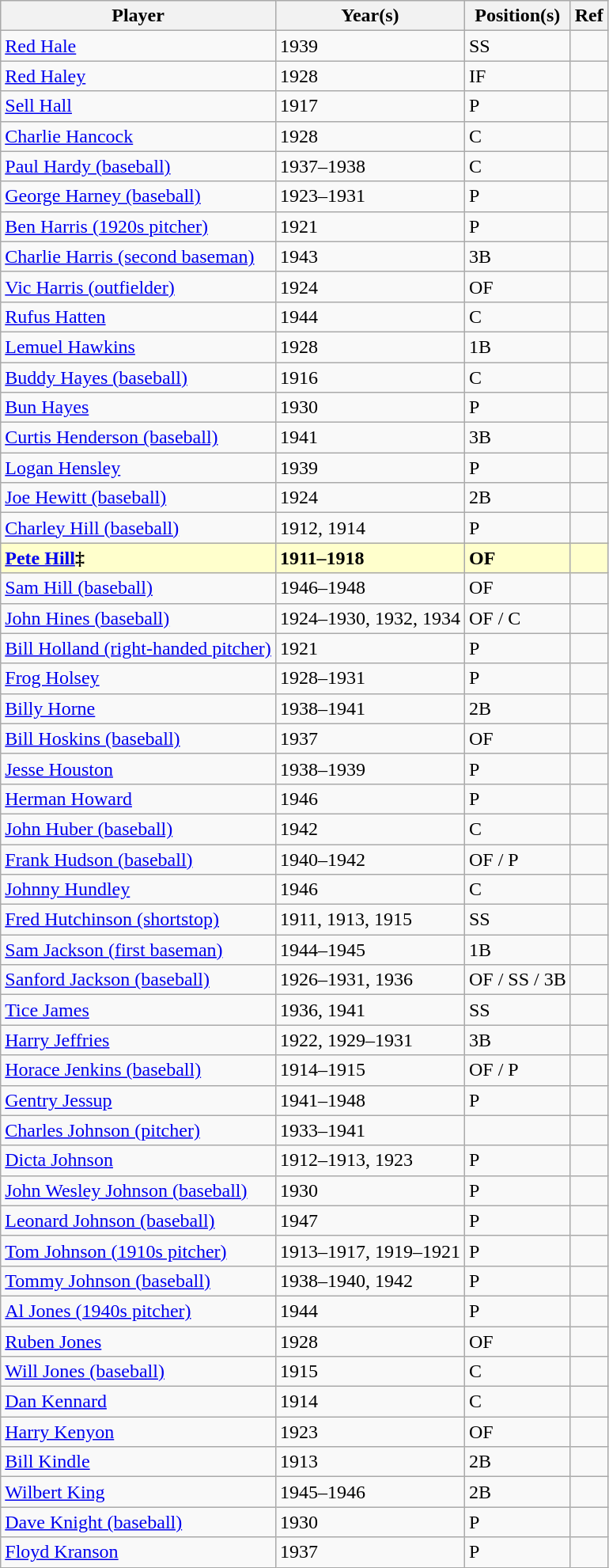<table class="wikitable">
<tr>
<th>Player</th>
<th>Year(s)</th>
<th>Position(s)</th>
<th>Ref</th>
</tr>
<tr>
<td><a href='#'>Red Hale</a></td>
<td>1939</td>
<td>SS</td>
<td></td>
</tr>
<tr>
<td><a href='#'>Red Haley</a></td>
<td>1928</td>
<td>IF</td>
<td></td>
</tr>
<tr>
<td><a href='#'>Sell Hall</a></td>
<td>1917</td>
<td>P</td>
<td></td>
</tr>
<tr>
<td><a href='#'>Charlie Hancock</a></td>
<td>1928</td>
<td>C</td>
<td></td>
</tr>
<tr>
<td><a href='#'>Paul Hardy (baseball)</a></td>
<td>1937–1938</td>
<td>C</td>
<td></td>
</tr>
<tr>
<td><a href='#'>George Harney (baseball)</a></td>
<td>1923–1931</td>
<td>P</td>
<td></td>
</tr>
<tr>
<td><a href='#'>Ben Harris (1920s pitcher)</a></td>
<td>1921</td>
<td>P</td>
<td></td>
</tr>
<tr>
<td><a href='#'>Charlie Harris (second baseman)</a></td>
<td>1943</td>
<td>3B</td>
<td></td>
</tr>
<tr>
<td><a href='#'>Vic Harris (outfielder)</a></td>
<td>1924</td>
<td>OF</td>
<td></td>
</tr>
<tr>
<td><a href='#'>Rufus Hatten</a></td>
<td>1944</td>
<td>C</td>
<td></td>
</tr>
<tr>
<td><a href='#'>Lemuel Hawkins</a></td>
<td>1928</td>
<td>1B</td>
<td></td>
</tr>
<tr>
<td><a href='#'>Buddy Hayes (baseball)</a></td>
<td>1916</td>
<td>C</td>
<td></td>
</tr>
<tr>
<td><a href='#'>Bun Hayes</a></td>
<td>1930</td>
<td>P</td>
<td></td>
</tr>
<tr>
<td><a href='#'>Curtis Henderson (baseball)</a></td>
<td>1941</td>
<td>3B</td>
<td></td>
</tr>
<tr>
<td><a href='#'>Logan Hensley</a></td>
<td>1939</td>
<td>P</td>
<td></td>
</tr>
<tr>
<td><a href='#'>Joe Hewitt (baseball)</a></td>
<td>1924</td>
<td>2B</td>
<td></td>
</tr>
<tr>
<td><a href='#'>Charley Hill (baseball)</a></td>
<td>1912, 1914</td>
<td>P</td>
<td></td>
</tr>
<tr style="background:#FFFFCC;">
<td><strong><a href='#'>Pete Hill</a>‡</strong></td>
<td><strong>1911–1918</strong></td>
<td><strong>OF</strong></td>
<td><strong></strong></td>
</tr>
<tr>
<td><a href='#'>Sam Hill (baseball)</a></td>
<td>1946–1948</td>
<td>OF</td>
<td></td>
</tr>
<tr>
<td><a href='#'>John Hines (baseball)</a></td>
<td>1924–1930, 1932, 1934</td>
<td>OF / C</td>
<td></td>
</tr>
<tr>
<td><a href='#'>Bill Holland (right-handed pitcher)</a></td>
<td>1921</td>
<td>P</td>
<td></td>
</tr>
<tr>
<td><a href='#'>Frog Holsey</a></td>
<td>1928–1931</td>
<td>P</td>
<td></td>
</tr>
<tr>
<td><a href='#'>Billy Horne</a></td>
<td>1938–1941</td>
<td>2B</td>
<td></td>
</tr>
<tr>
<td><a href='#'>Bill Hoskins (baseball)</a></td>
<td>1937</td>
<td>OF</td>
<td></td>
</tr>
<tr>
<td><a href='#'>Jesse Houston</a></td>
<td>1938–1939</td>
<td>P</td>
<td></td>
</tr>
<tr>
<td><a href='#'>Herman Howard</a></td>
<td>1946</td>
<td>P</td>
<td></td>
</tr>
<tr>
<td><a href='#'>John Huber (baseball)</a></td>
<td>1942</td>
<td>C</td>
<td></td>
</tr>
<tr>
<td><a href='#'>Frank Hudson (baseball)</a></td>
<td>1940–1942</td>
<td>OF / P</td>
<td></td>
</tr>
<tr>
<td><a href='#'>Johnny Hundley</a></td>
<td>1946</td>
<td>C</td>
<td></td>
</tr>
<tr>
<td><a href='#'>Fred Hutchinson (shortstop)</a></td>
<td>1911, 1913, 1915</td>
<td>SS</td>
<td></td>
</tr>
<tr>
<td><a href='#'>Sam Jackson (first baseman)</a></td>
<td>1944–1945</td>
<td>1B</td>
<td></td>
</tr>
<tr>
<td><a href='#'>Sanford Jackson (baseball)</a></td>
<td>1926–1931, 1936</td>
<td>OF / SS / 3B</td>
<td></td>
</tr>
<tr>
<td><a href='#'>Tice James</a></td>
<td>1936, 1941</td>
<td>SS</td>
<td></td>
</tr>
<tr>
<td><a href='#'>Harry Jeffries</a></td>
<td>1922, 1929–1931</td>
<td>3B</td>
<td></td>
</tr>
<tr>
<td><a href='#'>Horace Jenkins (baseball)</a></td>
<td>1914–1915</td>
<td>OF / P</td>
<td></td>
</tr>
<tr>
<td><a href='#'>Gentry Jessup</a></td>
<td>1941–1948</td>
<td>P</td>
<td></td>
</tr>
<tr>
<td><a href='#'>Charles Johnson (pitcher)</a></td>
<td>1933–1941</td>
<td></td>
<td></td>
</tr>
<tr>
<td><a href='#'>Dicta Johnson</a></td>
<td>1912–1913, 1923</td>
<td>P</td>
<td></td>
</tr>
<tr>
<td><a href='#'>John Wesley Johnson (baseball)</a></td>
<td>1930</td>
<td>P</td>
<td></td>
</tr>
<tr>
<td><a href='#'>Leonard Johnson (baseball)</a></td>
<td>1947</td>
<td>P</td>
<td></td>
</tr>
<tr>
<td><a href='#'>Tom Johnson (1910s pitcher)</a></td>
<td>1913–1917, 1919–1921</td>
<td>P</td>
<td></td>
</tr>
<tr>
<td><a href='#'>Tommy Johnson (baseball)</a></td>
<td>1938–1940, 1942</td>
<td>P</td>
<td></td>
</tr>
<tr>
<td><a href='#'>Al Jones (1940s pitcher)</a></td>
<td>1944</td>
<td>P</td>
<td></td>
</tr>
<tr>
<td><a href='#'>Ruben Jones</a></td>
<td>1928</td>
<td>OF</td>
<td></td>
</tr>
<tr>
<td><a href='#'>Will Jones (baseball)</a></td>
<td>1915</td>
<td>C</td>
<td></td>
</tr>
<tr>
<td><a href='#'>Dan Kennard</a></td>
<td>1914</td>
<td>C</td>
<td></td>
</tr>
<tr>
<td><a href='#'>Harry Kenyon</a></td>
<td>1923</td>
<td>OF</td>
<td></td>
</tr>
<tr>
<td><a href='#'>Bill Kindle</a></td>
<td>1913</td>
<td>2B</td>
<td></td>
</tr>
<tr>
<td><a href='#'>Wilbert King</a></td>
<td>1945–1946</td>
<td>2B</td>
<td></td>
</tr>
<tr>
<td><a href='#'>Dave Knight (baseball)</a></td>
<td>1930</td>
<td>P</td>
<td></td>
</tr>
<tr>
<td><a href='#'>Floyd Kranson</a></td>
<td>1937</td>
<td>P</td>
<td></td>
</tr>
</table>
